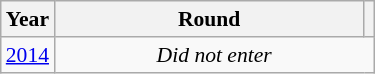<table class="wikitable" style="text-align: center; font-size:90%">
<tr>
<th>Year</th>
<th style="width:200px">Round</th>
<th></th>
</tr>
<tr>
<td><a href='#'>2014</a></td>
<td colspan="2"><em>Did not enter</em></td>
</tr>
</table>
